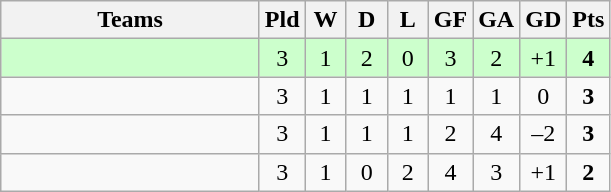<table class="wikitable" style="text-align: center;">
<tr>
<th width=165>Teams</th>
<th width=20>Pld</th>
<th width=20>W</th>
<th width=20>D</th>
<th width=20>L</th>
<th width=20>GF</th>
<th width=20>GA</th>
<th width=20>GD</th>
<th width=20>Pts</th>
</tr>
<tr align=center style="background:#ccffcc;">
<td style="text-align:left;"></td>
<td>3</td>
<td>1</td>
<td>2</td>
<td>0</td>
<td>3</td>
<td>2</td>
<td>+1</td>
<td><strong>4</strong></td>
</tr>
<tr align=center>
<td style="text-align:left;"></td>
<td>3</td>
<td>1</td>
<td>1</td>
<td>1</td>
<td>1</td>
<td>1</td>
<td>0</td>
<td><strong>3</strong></td>
</tr>
<tr align=center>
<td style="text-align:left;"></td>
<td>3</td>
<td>1</td>
<td>1</td>
<td>1</td>
<td>2</td>
<td>4</td>
<td>–2</td>
<td><strong>3</strong></td>
</tr>
<tr align=center>
<td style="text-align:left;"></td>
<td>3</td>
<td>1</td>
<td>0</td>
<td>2</td>
<td>4</td>
<td>3</td>
<td>+1</td>
<td><strong>2</strong></td>
</tr>
</table>
